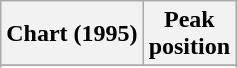<table class="wikitable sortable plainrowheaders" style="text-align:center">
<tr>
<th scope="col">Chart (1995)</th>
<th scope="col">Peak<br>position</th>
</tr>
<tr>
</tr>
<tr>
</tr>
</table>
